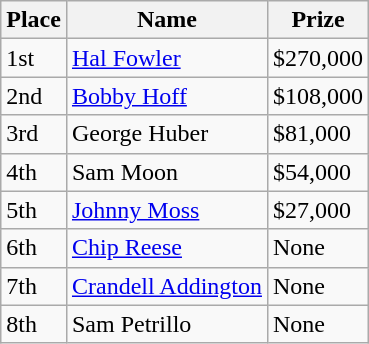<table class="wikitable">
<tr>
<th bgcolor="#FFEBAD">Place</th>
<th bgcolor="#FFEBAD">Name</th>
<th bgcolor="#FFEBAD">Prize</th>
</tr>
<tr>
<td>1st</td>
<td><a href='#'>Hal Fowler</a></td>
<td>$270,000</td>
</tr>
<tr>
<td>2nd</td>
<td><a href='#'>Bobby Hoff</a></td>
<td>$108,000</td>
</tr>
<tr>
<td>3rd</td>
<td>George Huber</td>
<td>$81,000</td>
</tr>
<tr>
<td>4th</td>
<td>Sam Moon</td>
<td>$54,000</td>
</tr>
<tr>
<td>5th</td>
<td><a href='#'>Johnny Moss</a></td>
<td>$27,000</td>
</tr>
<tr>
<td>6th</td>
<td><a href='#'>Chip Reese</a></td>
<td>None</td>
</tr>
<tr>
<td>7th</td>
<td><a href='#'>Crandell Addington</a></td>
<td>None</td>
</tr>
<tr>
<td>8th</td>
<td>Sam Petrillo</td>
<td>None</td>
</tr>
</table>
